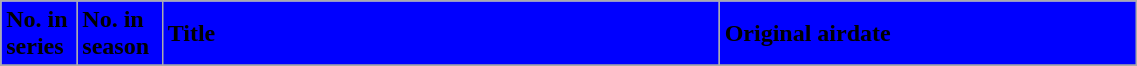<table class="wikitable plainrowheaders" style="width: 60%;">
<tr>
<td bgcolor="blue" style="width:3%;"><strong>No. in series</strong></td>
<td bgcolor="blue" style="width:3%;" style="text-align:center"><strong>No. in season</strong></td>
<td bgcolor="blue" style="width:40%;" style="text-align:center"><strong>Title</strong></td>
<td bgcolor="blue" style="width:30%;" style="text-align:center"><strong>Original airdate</strong></td>
</tr>
<tr>
</tr>
</table>
